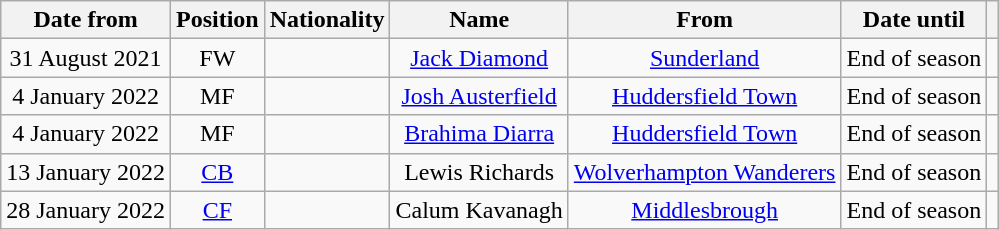<table class="wikitable" style="text-align:center;">
<tr>
<th>Date from</th>
<th>Position</th>
<th>Nationality</th>
<th>Name</th>
<th>From</th>
<th>Date until</th>
<th></th>
</tr>
<tr>
<td>31 August 2021</td>
<td>FW</td>
<td></td>
<td><a href='#'>Jack Diamond</a></td>
<td> <a href='#'>Sunderland</a></td>
<td>End of season</td>
<td></td>
</tr>
<tr>
<td>4 January 2022</td>
<td>MF</td>
<td></td>
<td><a href='#'>Josh Austerfield</a></td>
<td> <a href='#'>Huddersfield Town</a></td>
<td>End of season</td>
<td></td>
</tr>
<tr>
<td>4 January 2022</td>
<td>MF</td>
<td></td>
<td><a href='#'>Brahima Diarra</a></td>
<td> <a href='#'>Huddersfield Town</a></td>
<td>End of season</td>
<td></td>
</tr>
<tr>
<td>13 January 2022</td>
<td><a href='#'>CB</a></td>
<td></td>
<td>Lewis Richards</td>
<td> <a href='#'>Wolverhampton Wanderers</a></td>
<td>End of season</td>
<td></td>
</tr>
<tr>
<td>28 January 2022</td>
<td><a href='#'>CF</a></td>
<td></td>
<td>Calum Kavanagh</td>
<td> <a href='#'>Middlesbrough</a></td>
<td>End of season</td>
<td></td>
</tr>
</table>
